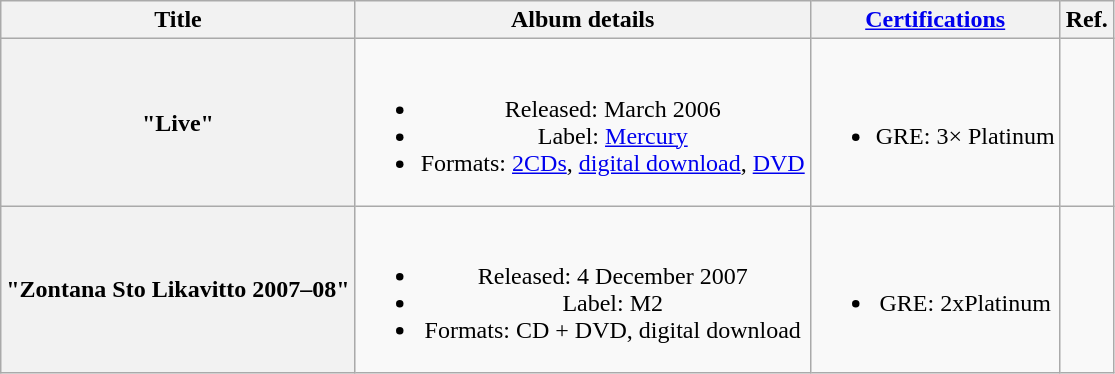<table class="wikitable plainrowheaders" style="text-align:center;">
<tr>
<th scope="col">Title</th>
<th scope="col">Album details</th>
<th scope="col"><a href='#'>Certifications</a></th>
<th scope="col">Ref.</th>
</tr>
<tr>
<th scope="row">"Live"</th>
<td><br><ul><li>Released: March 2006</li><li>Label: <a href='#'>Mercury</a></li><li>Formats: <a href='#'>2CDs</a>, <a href='#'>digital download</a>, <a href='#'>DVD</a></li></ul></td>
<td><br><ul><li>GRE: 3× Platinum</li></ul></td>
<td></td>
</tr>
<tr>
<th scope="row">"Zontana Sto Likavitto 2007–08"</th>
<td><br><ul><li>Released: 4 December 2007</li><li>Label: M2</li><li>Formats: CD + DVD, digital download</li></ul></td>
<td><br><ul><li>GRE: 2xPlatinum</li></ul></td>
<td></td>
</tr>
</table>
